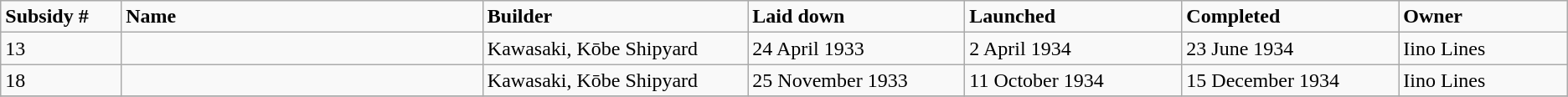<table class="wikitable">
<tr>
<td width="5%"><strong>Subsidy #</strong></td>
<td width="15%"><strong>Name</strong></td>
<td width="11%"><strong>Builder</strong></td>
<td width="9%" bgcolor=><strong>Laid down</strong></td>
<td width="9%" bgcolor=><strong>Launched</strong></td>
<td width="9%" bgcolor=><strong>Completed</strong></td>
<td width="7%" bgcolor=><strong>Owner</strong></td>
</tr>
<tr>
<td>13</td>
<td></td>
<td>Kawasaki, Kōbe Shipyard</td>
<td>24 April 1933</td>
<td>2 April 1934</td>
<td>23 June 1934</td>
<td>Iino Lines</td>
</tr>
<tr>
<td>18</td>
<td> </td>
<td>Kawasaki, Kōbe Shipyard</td>
<td>25 November 1933</td>
<td>11 October 1934</td>
<td>15 December 1934</td>
<td>Iino Lines</td>
</tr>
<tr>
</tr>
</table>
